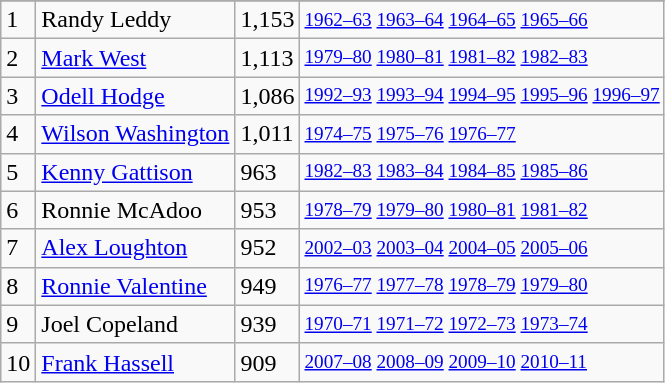<table class="wikitable">
<tr>
</tr>
<tr>
<td>1</td>
<td>Randy Leddy</td>
<td>1,153</td>
<td style="font-size:80%;"><a href='#'>1962–63</a> <a href='#'>1963–64</a> <a href='#'>1964–65</a> <a href='#'>1965–66</a></td>
</tr>
<tr>
<td>2</td>
<td><a href='#'>Mark West</a></td>
<td>1,113</td>
<td style="font-size:80%;"><a href='#'>1979–80</a> <a href='#'>1980–81</a> <a href='#'>1981–82</a> <a href='#'>1982–83</a></td>
</tr>
<tr>
<td>3</td>
<td><a href='#'>Odell Hodge</a></td>
<td>1,086</td>
<td style="font-size:80%;"><a href='#'>1992–93</a> <a href='#'>1993–94</a> <a href='#'>1994–95</a> <a href='#'>1995–96</a> <a href='#'>1996–97</a></td>
</tr>
<tr>
<td>4</td>
<td><a href='#'>Wilson Washington</a></td>
<td>1,011</td>
<td style="font-size:80%;"><a href='#'>1974–75</a> <a href='#'>1975–76</a> <a href='#'>1976–77</a></td>
</tr>
<tr>
<td>5</td>
<td><a href='#'>Kenny Gattison</a></td>
<td>963</td>
<td style="font-size:80%;"><a href='#'>1982–83</a> <a href='#'>1983–84</a> <a href='#'>1984–85</a> <a href='#'>1985–86</a></td>
</tr>
<tr>
<td>6</td>
<td>Ronnie McAdoo</td>
<td>953</td>
<td style="font-size:80%;"><a href='#'>1978–79</a> <a href='#'>1979–80</a> <a href='#'>1980–81</a> <a href='#'>1981–82</a></td>
</tr>
<tr>
<td>7</td>
<td><a href='#'>Alex Loughton</a></td>
<td>952</td>
<td style="font-size:80%;"><a href='#'>2002–03</a> <a href='#'>2003–04</a> <a href='#'>2004–05</a> <a href='#'>2005–06</a></td>
</tr>
<tr>
<td>8</td>
<td><a href='#'>Ronnie Valentine</a></td>
<td>949</td>
<td style="font-size:80%;"><a href='#'>1976–77</a> <a href='#'>1977–78</a> <a href='#'>1978–79</a> <a href='#'>1979–80</a></td>
</tr>
<tr>
<td>9</td>
<td>Joel Copeland</td>
<td>939</td>
<td style="font-size:80%;"><a href='#'>1970–71</a> <a href='#'>1971–72</a> <a href='#'>1972–73</a> <a href='#'>1973–74</a></td>
</tr>
<tr>
<td>10</td>
<td><a href='#'>Frank Hassell</a></td>
<td>909</td>
<td style="font-size:80%;"><a href='#'>2007–08</a> <a href='#'>2008–09</a> <a href='#'>2009–10</a> <a href='#'>2010–11</a></td>
</tr>
</table>
